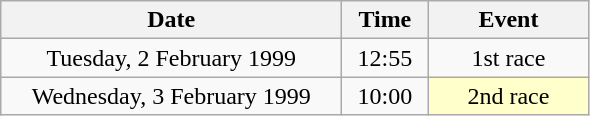<table class = "wikitable" style="text-align:center;">
<tr>
<th width=220>Date</th>
<th width=50>Time</th>
<th width=100>Event</th>
</tr>
<tr>
<td>Tuesday, 2 February 1999</td>
<td>12:55</td>
<td>1st race</td>
</tr>
<tr>
<td>Wednesday, 3 February 1999</td>
<td>10:00</td>
<td bgcolor=ffffcc>2nd race</td>
</tr>
</table>
